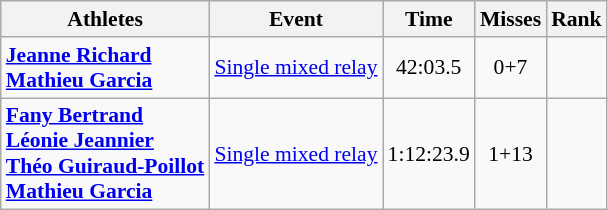<table class="wikitable" style="font-size:90%">
<tr>
<th>Athletes</th>
<th>Event</th>
<th>Time</th>
<th>Misses</th>
<th>Rank</th>
</tr>
<tr align=center>
<td align=left><strong><a href='#'>Jeanne Richard</a></strong><br><strong><a href='#'>Mathieu Garcia</a></strong></td>
<td align=left><a href='#'>Single mixed relay</a></td>
<td>42:03.5</td>
<td>0+7</td>
<td><strong></strong></td>
</tr>
<tr align=center>
<td align=left><strong><a href='#'>Fany Bertrand</a><br><a href='#'>Léonie Jeannier</a><br><a href='#'>Théo Guiraud-Poillot</a><br><a href='#'>Mathieu Garcia</a></strong></td>
<td align=left><a href='#'>Single mixed relay</a></td>
<td>1:12:23.9</td>
<td>1+13</td>
<td><strong></strong></td>
</tr>
</table>
